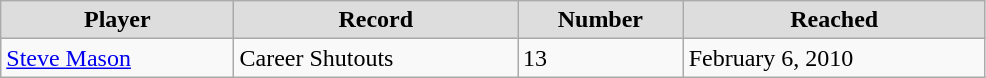<table class="wikitable" style="width:52%;">
<tr style="text-align:center; background:#ddd;">
<td><strong>Player</strong></td>
<td><strong>Record</strong></td>
<td><strong>Number</strong></td>
<td><strong>Reached</strong></td>
</tr>
<tr>
<td><a href='#'>Steve Mason</a></td>
<td>Career Shutouts</td>
<td>13</td>
<td>February 6, 2010</td>
</tr>
</table>
